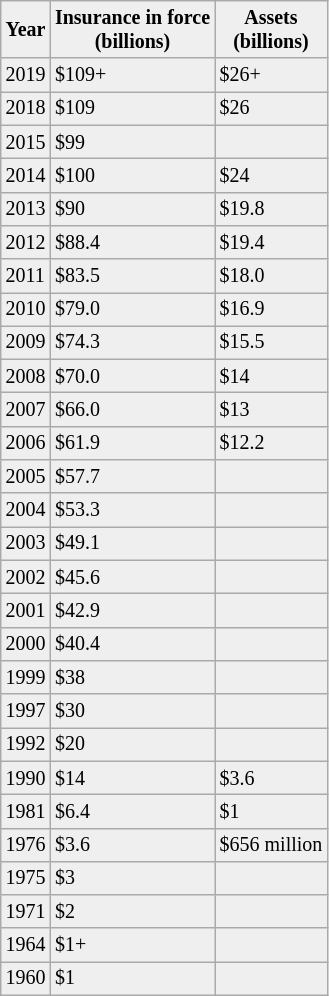<table class="wikitable floatright">
<tr>
<th style="background:#efefef; font-size:smaller">Year</th>
<th style="background:#efefef; font-size:smaller">Insurance in force<br>(billions)</th>
<th style="background:#efefef; font-size:smaller">Assets<br>(billions)</th>
</tr>
<tr>
<td style="background:#efefef; font-size:smaller">2019</td>
<td style="background:#efefef; font-size:smaller">$109+</td>
<td style="background:#efefef; font-size:smaller">$26+</td>
</tr>
<tr>
<td style="background:#efefef; font-size:smaller">2018</td>
<td style="background:#efefef; font-size:smaller">$109</td>
<td style="background:#efefef; font-size:smaller">$26</td>
</tr>
<tr>
<td style="background:#efefef; font-size:smaller">2015</td>
<td style="background:#efefef; font-size:smaller">$99</td>
<td style="background:#efefef; font-size:smaller"></td>
</tr>
<tr>
<td style="background:#efefef; font-size:smaller">2014</td>
<td style="background:#efefef; font-size:smaller">$100</td>
<td style="background:#efefef; font-size:smaller">$24</td>
</tr>
<tr>
<td style="background:#efefef; font-size:smaller">2013</td>
<td style="background:#efefef; font-size:smaller">$90</td>
<td style="background:#efefef; font-size:smaller">$19.8</td>
</tr>
<tr>
<td style="background:#efefef; font-size:smaller">2012</td>
<td style="background:#efefef; font-size:smaller">$88.4</td>
<td style="background:#efefef; font-size:smaller">$19.4</td>
</tr>
<tr>
<td style="background:#efefef; font-size:smaller">2011</td>
<td style="background:#efefef; font-size:smaller">$83.5</td>
<td style="background:#efefef; font-size:smaller">$18.0</td>
</tr>
<tr>
<td style="background:#efefef; font-size:smaller">2010</td>
<td style="background:#efefef; font-size:smaller">$79.0</td>
<td style="background:#efefef; font-size:smaller">$16.9</td>
</tr>
<tr>
<td style="background:#efefef; font-size:smaller">2009</td>
<td style="background:#efefef; font-size:smaller">$74.3</td>
<td style="background:#efefef; font-size:smaller">$15.5</td>
</tr>
<tr>
<td style="background:#efefef; font-size:smaller">2008</td>
<td style="background:#efefef; font-size:smaller">$70.0</td>
<td style="background:#efefef; font-size:smaller">$14</td>
</tr>
<tr>
<td style="background:#efefef; font-size:smaller">2007</td>
<td style="background:#efefef; font-size:smaller">$66.0</td>
<td style="background:#efefef; font-size:smaller">$13</td>
</tr>
<tr>
<td style="background:#efefef; font-size:smaller">2006</td>
<td style="background:#efefef; font-size:smaller">$61.9</td>
<td style="background:#efefef; font-size:smaller">$12.2</td>
</tr>
<tr>
<td style="background:#efefef; font-size:smaller">2005</td>
<td style="background:#efefef; font-size:smaller">$57.7</td>
<td style="background:#efefef; font-size:smaller"></td>
</tr>
<tr>
<td style="background:#efefef; font-size:smaller">2004</td>
<td style="background:#efefef; font-size:smaller">$53.3</td>
<td style="background:#efefef; font-size:smaller"></td>
</tr>
<tr>
<td style="background:#efefef; font-size:smaller">2003</td>
<td style="background:#efefef; font-size:smaller">$49.1</td>
<td style="background:#efefef; font-size:smaller"></td>
</tr>
<tr>
<td style="background:#efefef; font-size:smaller">2002</td>
<td style="background:#efefef; font-size:smaller">$45.6</td>
<td style="background:#efefef; font-size:smaller"></td>
</tr>
<tr>
<td style="background:#efefef; font-size:smaller">2001</td>
<td style="background:#efefef; font-size:smaller">$42.9</td>
<td style="background:#efefef; font-size:smaller"></td>
</tr>
<tr>
<td style="background:#efefef; font-size:smaller">2000</td>
<td style="background:#efefef; font-size:smaller">$40.4</td>
<td style="background:#efefef; font-size:smaller"></td>
</tr>
<tr>
<td style="background:#efefef; font-size:smaller">1999</td>
<td style="background:#efefef; font-size:smaller">$38</td>
<td style="background:#efefef; font-size:smaller"></td>
</tr>
<tr>
<td style="background:#efefef; font-size:smaller">1997</td>
<td style="background:#efefef; font-size:smaller">$30</td>
<td style="background:#efefef; font-size:smaller"></td>
</tr>
<tr>
<td style="background:#efefef; font-size:smaller">1992</td>
<td style="background:#efefef; font-size:smaller">$20</td>
<td style="background:#efefef; font-size:smaller"></td>
</tr>
<tr>
<td style="background:#efefef; font-size:smaller">1990</td>
<td style="background:#efefef; font-size:smaller">$14</td>
<td style="background:#efefef; font-size:smaller">$3.6</td>
</tr>
<tr>
<td style="background:#efefef; font-size:smaller">1981</td>
<td style="background:#efefef; font-size:smaller">$6.4</td>
<td style="background:#efefef; font-size:smaller">$1</td>
</tr>
<tr>
<td style="background:#efefef; font-size:smaller">1976</td>
<td style="background:#efefef; font-size:smaller">$3.6</td>
<td style="background:#efefef; font-size:smaller">$656 million</td>
</tr>
<tr>
<td style="background:#efefef; font-size:smaller">1975</td>
<td style="background:#efefef; font-size:smaller">$3</td>
<td style="background:#efefef; font-size:smaller"></td>
</tr>
<tr>
<td style="background:#efefef; font-size:smaller">1971</td>
<td style="background:#efefef; font-size:smaller">$2</td>
<td style="background:#efefef; font-size:smaller"></td>
</tr>
<tr>
<td style="background:#efefef; font-size:smaller">1964</td>
<td style="background:#efefef; font-size:smaller">$1+</td>
<td style="background:#efefef; font-size:smaller"></td>
</tr>
<tr>
<td style="background:#efefef; font-size:smaller">1960</td>
<td style="background:#efefef; font-size:smaller">$1</td>
<td style="background:#efefef; font-size:smaller"></td>
</tr>
</table>
